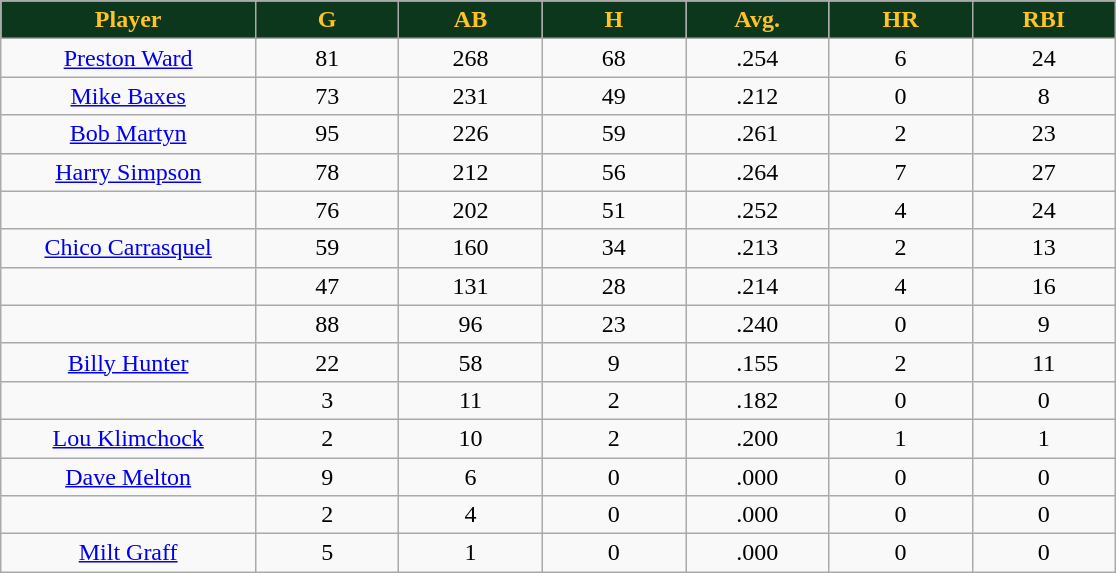<table class="wikitable sortable">
<tr>
<th style="background:#0C371D;color:#ffc322;" width="16%">Player</th>
<th style="background:#0C371D;color:#ffc322;" width="9%">G</th>
<th style="background:#0C371D;color:#ffc322;" width="9%">AB</th>
<th style="background:#0C371D;color:#ffc322;" width="9%">H</th>
<th style="background:#0C371D;color:#ffc322;" width="9%">Avg.</th>
<th style="background:#0C371D;color:#ffc322;" width="9%">HR</th>
<th style="background:#0C371D;color:#ffc322;" width="9%">RBI</th>
</tr>
<tr align="center">
<td><a href='#'>Preston Ward</a></td>
<td>81</td>
<td>268</td>
<td>68</td>
<td>.254</td>
<td>6</td>
<td>24</td>
</tr>
<tr align=center>
<td><a href='#'>Mike Baxes</a></td>
<td>73</td>
<td>231</td>
<td>49</td>
<td>.212</td>
<td>0</td>
<td>8</td>
</tr>
<tr align=center>
<td><a href='#'>Bob Martyn</a></td>
<td>95</td>
<td>226</td>
<td>59</td>
<td>.261</td>
<td>2</td>
<td>23</td>
</tr>
<tr align=center>
<td><a href='#'>Harry Simpson</a></td>
<td>78</td>
<td>212</td>
<td>56</td>
<td>.264</td>
<td>7</td>
<td>27</td>
</tr>
<tr align=center>
<td></td>
<td>76</td>
<td>202</td>
<td>51</td>
<td>.252</td>
<td>4</td>
<td>24</td>
</tr>
<tr align="center">
<td><a href='#'>Chico Carrasquel</a></td>
<td>59</td>
<td>160</td>
<td>34</td>
<td>.213</td>
<td>2</td>
<td>13</td>
</tr>
<tr align=center>
<td></td>
<td>47</td>
<td>131</td>
<td>28</td>
<td>.214</td>
<td>4</td>
<td>16</td>
</tr>
<tr align="center">
<td></td>
<td>88</td>
<td>96</td>
<td>23</td>
<td>.240</td>
<td>0</td>
<td>9</td>
</tr>
<tr align="center">
<td><a href='#'>Billy Hunter</a></td>
<td>22</td>
<td>58</td>
<td>9</td>
<td>.155</td>
<td>2</td>
<td>11</td>
</tr>
<tr align=center>
<td></td>
<td>3</td>
<td>11</td>
<td>2</td>
<td>.182</td>
<td>0</td>
<td>0</td>
</tr>
<tr align="center">
<td><a href='#'>Lou Klimchock</a></td>
<td>2</td>
<td>10</td>
<td>2</td>
<td>.200</td>
<td>1</td>
<td>1</td>
</tr>
<tr align=center>
<td><a href='#'>Dave Melton</a></td>
<td>9</td>
<td>6</td>
<td>0</td>
<td>.000</td>
<td>0</td>
<td>0</td>
</tr>
<tr align=center>
<td></td>
<td>2</td>
<td>4</td>
<td>0</td>
<td>.000</td>
<td>0</td>
<td>0</td>
</tr>
<tr align="center">
<td><a href='#'>Milt Graff</a></td>
<td>5</td>
<td>1</td>
<td>0</td>
<td>.000</td>
<td>0</td>
<td>0</td>
</tr>
</table>
